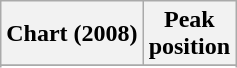<table class="wikitable sortable">
<tr>
<th>Chart (2008)</th>
<th>Peak<br>position</th>
</tr>
<tr>
</tr>
<tr>
</tr>
</table>
